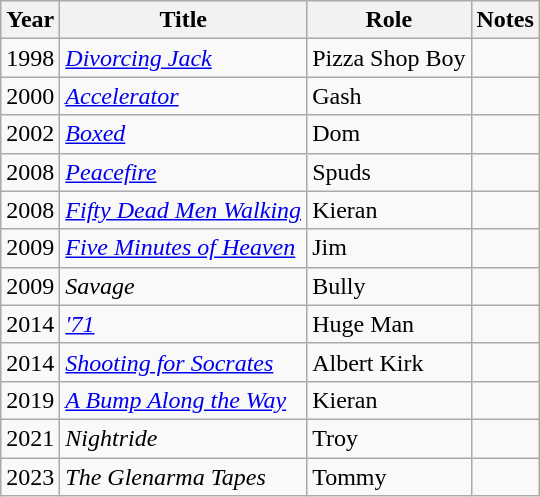<table class="wikitable sortable">
<tr>
<th>Year</th>
<th>Title</th>
<th>Role</th>
<th>Notes</th>
</tr>
<tr>
<td>1998</td>
<td><em><a href='#'>Divorcing Jack</a></em></td>
<td>Pizza Shop Boy</td>
<td></td>
</tr>
<tr>
<td>2000</td>
<td><em><a href='#'>Accelerator</a></em></td>
<td>Gash</td>
<td></td>
</tr>
<tr>
<td>2002</td>
<td><em><a href='#'>Boxed</a></em></td>
<td>Dom</td>
<td></td>
</tr>
<tr>
<td>2008</td>
<td><em><a href='#'>Peacefire</a></em></td>
<td>Spuds</td>
<td></td>
</tr>
<tr>
<td>2008</td>
<td><em><a href='#'>Fifty Dead Men Walking</a></em></td>
<td>Kieran</td>
<td></td>
</tr>
<tr>
<td>2009</td>
<td><em><a href='#'>Five Minutes of Heaven</a></em></td>
<td>Jim</td>
<td></td>
</tr>
<tr>
<td>2009</td>
<td><em>Savage</em></td>
<td>Bully</td>
<td></td>
</tr>
<tr>
<td>2014</td>
<td><em><a href='#'>'71</a></em></td>
<td>Huge Man</td>
<td></td>
</tr>
<tr>
<td>2014</td>
<td><em><a href='#'>Shooting for Socrates</a></em></td>
<td>Albert Kirk</td>
<td></td>
</tr>
<tr>
<td>2019</td>
<td><em><a href='#'>A Bump Along the Way</a></em></td>
<td>Kieran</td>
<td></td>
</tr>
<tr>
<td>2021</td>
<td><em>Nightride</em></td>
<td>Troy</td>
<td></td>
</tr>
<tr>
<td>2023</td>
<td><em>The Glenarma Tapes</em></td>
<td>Tommy</td>
<td></td>
</tr>
</table>
